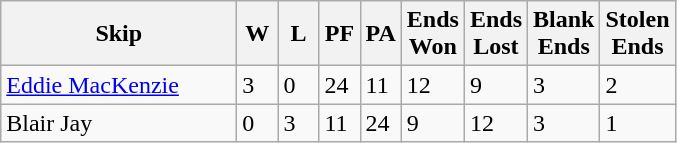<table class=wikitable>
<tr>
<th width=150>Skip</th>
<th width=20>W</th>
<th width=20>L</th>
<th width=20>PF</th>
<th width=20>PA</th>
<th width=20>Ends <br> Won</th>
<th width=20>Ends <br> Lost</th>
<th width=20>Blank <br> Ends</th>
<th width=20>Stolen <br> Ends</th>
</tr>
<tr>
<td><a href='#'>Eddie MacKenzie</a></td>
<td>3</td>
<td>0</td>
<td>24</td>
<td>11</td>
<td>12</td>
<td>9</td>
<td>3</td>
<td>2</td>
</tr>
<tr>
<td>Blair Jay</td>
<td>0</td>
<td>3</td>
<td>11</td>
<td>24</td>
<td>9</td>
<td>12</td>
<td>3</td>
<td>1</td>
</tr>
</table>
